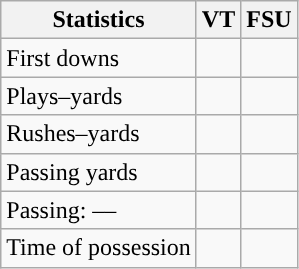<table class="wikitable" style="float:left">
<tr>
<th>Statistics</th>
<th>VT</th>
<th>FSU</th>
</tr>
<tr>
<td>First downs</td>
<td></td>
<td></td>
</tr>
<tr>
<td>Plays–yards</td>
<td></td>
<td></td>
</tr>
<tr>
<td>Rushes–yards</td>
<td></td>
<td></td>
</tr>
<tr>
<td>Passing yards</td>
<td></td>
<td></td>
</tr>
<tr>
<td>Passing: ––</td>
<td></td>
<td></td>
</tr>
<tr>
<td>Time of possession</td>
<td></td>
<td></td>
</tr>
</table>
